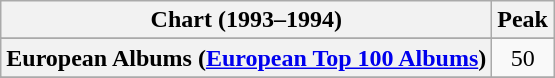<table class="wikitable plainrowheaders sortable" style="text-align:center">
<tr>
<th scope="col">Chart (1993–1994)</th>
<th scope="col">Peak</th>
</tr>
<tr>
</tr>
<tr>
</tr>
<tr>
</tr>
<tr>
<th scope="row">European Albums (<a href='#'>European Top 100 Albums</a>)</th>
<td>50</td>
</tr>
<tr>
</tr>
<tr>
</tr>
<tr>
</tr>
<tr>
</tr>
<tr>
</tr>
</table>
